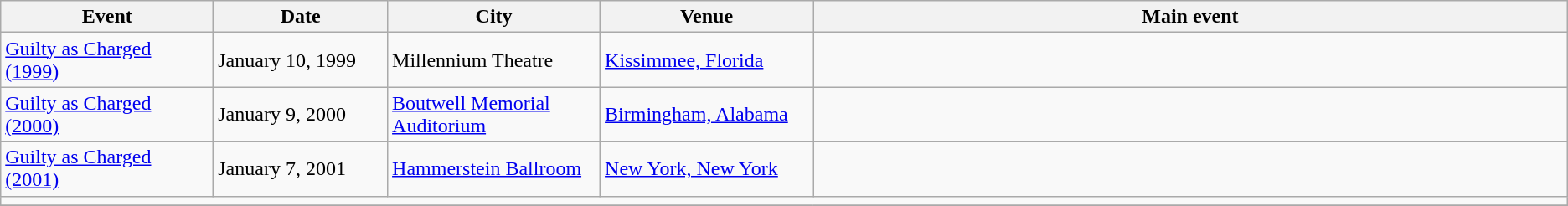<table class="wikitable">
<tr>
<th width=11%>Event</th>
<th width=9%>Date</th>
<th width=11%>City</th>
<th width=11%>Venue</th>
<th width=39%>Main event</th>
</tr>
<tr>
<td><a href='#'>Guilty as Charged (1999)</a></td>
<td>January 10, 1999</td>
<td>Millennium Theatre</td>
<td><a href='#'>Kissimmee, Florida</a></td>
<td></td>
</tr>
<tr>
<td><a href='#'>Guilty as Charged (2000)</a></td>
<td>January 9, 2000</td>
<td><a href='#'>Boutwell Memorial Auditorium</a></td>
<td><a href='#'>Birmingham, Alabama</a></td>
<td></td>
</tr>
<tr>
<td><a href='#'>Guilty as Charged (2001)</a></td>
<td>January 7, 2001</td>
<td><a href='#'>Hammerstein Ballroom</a></td>
<td><a href='#'>New York, New York</a></td>
<td></td>
</tr>
<tr>
<td colspan="10"></td>
</tr>
<tr>
</tr>
</table>
